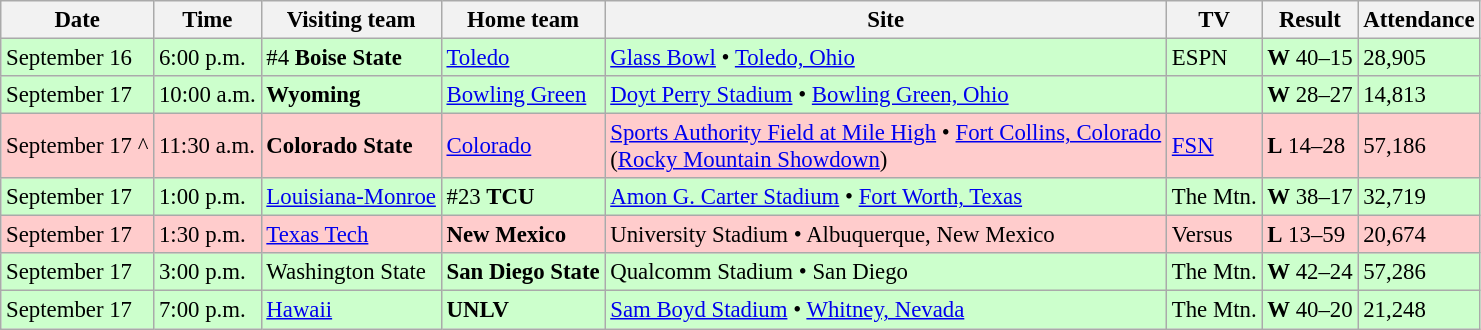<table class="wikitable" style="font-size:95%;">
<tr>
<th>Date</th>
<th>Time</th>
<th>Visiting team</th>
<th>Home team</th>
<th>Site</th>
<th>TV</th>
<th>Result</th>
<th>Attendance</th>
</tr>
<tr style="background:#cfc">
<td>September 16</td>
<td>6:00 p.m.</td>
<td>#4 <strong>Boise State</strong></td>
<td><a href='#'>Toledo</a></td>
<td><a href='#'>Glass Bowl</a> • <a href='#'>Toledo, Ohio</a></td>
<td>ESPN</td>
<td><strong>W</strong> 40–15</td>
<td>28,905</td>
</tr>
<tr style="background:#cfc">
<td>September 17</td>
<td>10:00 a.m.</td>
<td><strong>Wyoming</strong></td>
<td><a href='#'>Bowling Green</a></td>
<td><a href='#'>Doyt Perry Stadium</a> • <a href='#'>Bowling Green, Ohio</a></td>
<td></td>
<td><strong>W</strong> 28–27</td>
<td>14,813</td>
</tr>
<tr style="background:#fcc">
<td>September 17 ^</td>
<td>11:30 a.m.</td>
<td><strong>Colorado State</strong></td>
<td><a href='#'>Colorado</a></td>
<td><a href='#'>Sports Authority Field at Mile High</a> • <a href='#'>Fort Collins, Colorado</a><br>(<a href='#'>Rocky Mountain Showdown</a>)</td>
<td><a href='#'>FSN</a></td>
<td><strong>L</strong> 14–28</td>
<td>57,186</td>
</tr>
<tr style="background:#cfc">
<td>September 17</td>
<td>1:00 p.m.</td>
<td><a href='#'>Louisiana-Monroe</a></td>
<td>#23 <strong>TCU</strong></td>
<td><a href='#'>Amon G. Carter Stadium</a> • <a href='#'>Fort Worth, Texas</a></td>
<td>The Mtn.</td>
<td><strong>W</strong> 38–17</td>
<td>32,719</td>
</tr>
<tr style="background:#fcc">
<td>September 17</td>
<td>1:30 p.m.</td>
<td><a href='#'>Texas Tech</a></td>
<td><strong>New Mexico</strong></td>
<td>University Stadium • Albuquerque, New Mexico</td>
<td>Versus</td>
<td><strong>L</strong> 13–59</td>
<td>20,674</td>
</tr>
<tr style="background:#cfc">
<td>September 17</td>
<td>3:00 p.m.</td>
<td>Washington State</td>
<td><strong>San Diego State</strong></td>
<td>Qualcomm Stadium • San Diego</td>
<td>The Mtn.</td>
<td><strong>W</strong> 42–24</td>
<td>57,286</td>
</tr>
<tr style="background:#cfc">
<td>September 17</td>
<td>7:00 p.m.</td>
<td><a href='#'>Hawaii</a></td>
<td><strong>UNLV</strong></td>
<td><a href='#'>Sam Boyd Stadium</a> • <a href='#'>Whitney, Nevada</a></td>
<td>The Mtn.</td>
<td><strong>W</strong> 40–20</td>
<td>21,248</td>
</tr>
</table>
